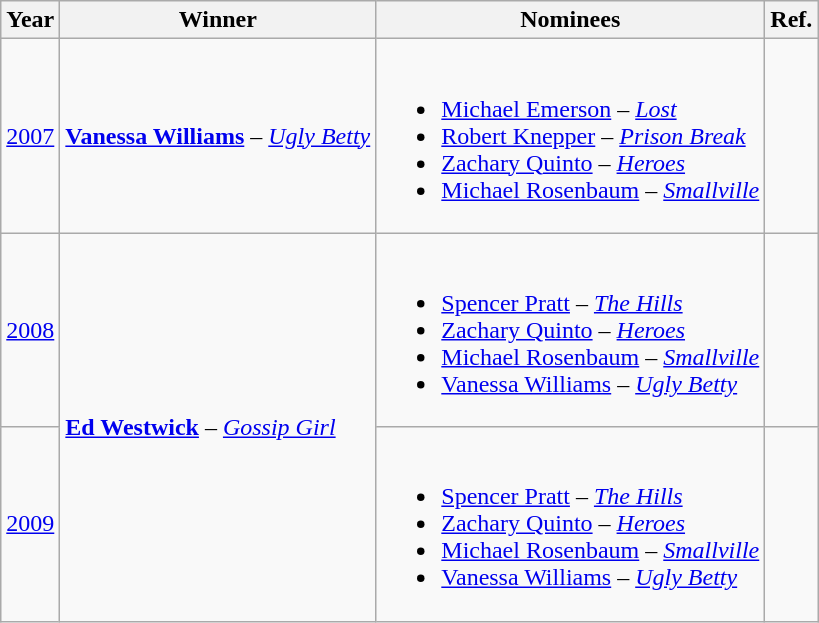<table class="wikitable">
<tr>
<th>Year</th>
<th>Winner</th>
<th>Nominees</th>
<th>Ref.</th>
</tr>
<tr>
<td><a href='#'>2007</a></td>
<td><strong><a href='#'>Vanessa Williams</a></strong> – <em><a href='#'>Ugly Betty</a></em></td>
<td><br><ul><li><a href='#'>Michael Emerson</a> – <em><a href='#'>Lost</a></em></li><li><a href='#'>Robert Knepper</a> – <em><a href='#'>Prison Break</a></em></li><li><a href='#'>Zachary Quinto</a> – <em><a href='#'>Heroes</a></em></li><li><a href='#'>Michael Rosenbaum</a> – <em><a href='#'>Smallville</a></em></li></ul></td>
<td></td>
</tr>
<tr>
<td><a href='#'>2008</a></td>
<td rowspan="2"><strong><a href='#'>Ed Westwick</a></strong> – <em><a href='#'>Gossip Girl</a></em></td>
<td><br><ul><li><a href='#'>Spencer Pratt</a> – <em><a href='#'>The Hills</a></em></li><li><a href='#'>Zachary Quinto</a> – <em><a href='#'>Heroes</a></em></li><li><a href='#'>Michael Rosenbaum</a> – <em><a href='#'>Smallville</a></em></li><li><a href='#'>Vanessa Williams</a> – <em><a href='#'>Ugly Betty</a></em></li></ul></td>
<td></td>
</tr>
<tr>
<td><a href='#'>2009</a></td>
<td><br><ul><li><a href='#'>Spencer Pratt</a> – <em><a href='#'>The Hills</a></em></li><li><a href='#'>Zachary Quinto</a> – <em><a href='#'>Heroes</a></em></li><li><a href='#'>Michael Rosenbaum</a> – <em><a href='#'>Smallville</a></em></li><li><a href='#'>Vanessa Williams</a> – <em><a href='#'>Ugly Betty</a></em></li></ul></td>
<td></td>
</tr>
</table>
